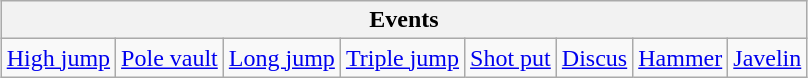<table class="wikitable" style="margin: 1em auto 1em auto">
<tr>
<th colspan=11>Events</th>
</tr>
<tr>
<td><a href='#'>High jump</a></td>
<td><a href='#'>Pole vault</a></td>
<td><a href='#'>Long jump</a></td>
<td><a href='#'>Triple jump</a></td>
<td><a href='#'>Shot put</a></td>
<td><a href='#'>Discus</a></td>
<td><a href='#'>Hammer</a></td>
<td><a href='#'>Javelin</a></td>
</tr>
</table>
